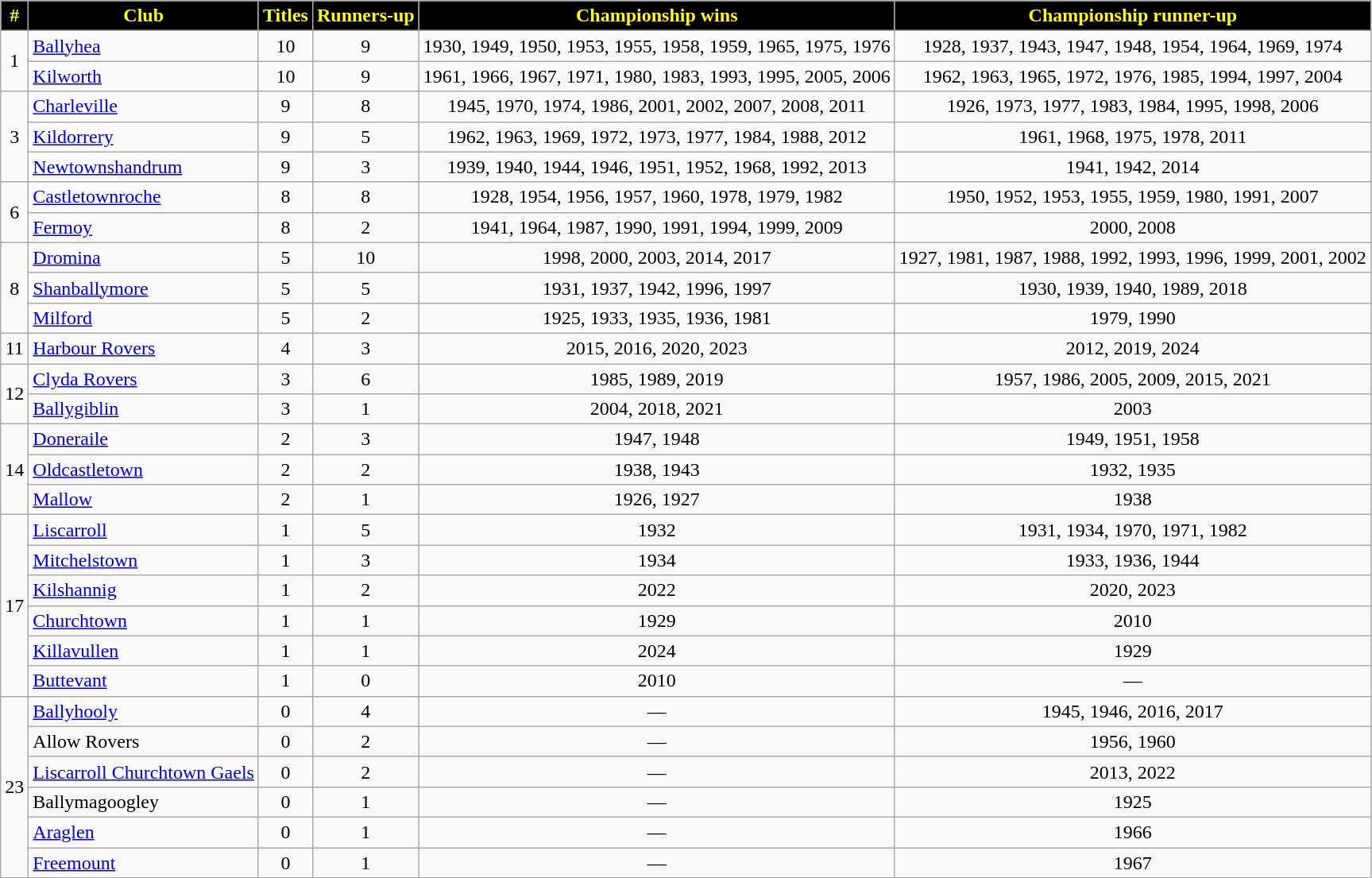<table class="wikitable sortable" style="text-align:center;">
<tr>
<th style="background:black;color:yellow">#</th>
<th style="background:black;color:yellow"><strong>Club</strong></th>
<th style="background:black;color:yellow"><strong>Titles</strong></th>
<th style="background:black;color:yellow"><strong>Runners-up</strong></th>
<th style="background:black;color:yellow"><strong>Championship wins</strong></th>
<th style="background:black;color:yellow"><strong>Championship runner-up</strong></th>
</tr>
<tr>
<td rowspan="2">1</td>
<td style="text-align:left;"> <a href='#'>Ballyhea</a></td>
<td>10</td>
<td>9</td>
<td>1930, 1949, 1950, 1953, 1955, 1958, 1959, 1965, 1975, 1976</td>
<td>1928, 1937, 1943, 1947, 1948, 1954, 1964, 1969, 1974</td>
</tr>
<tr>
<td style="text-align:left;"> <a href='#'>Kilworth</a></td>
<td>10</td>
<td>9</td>
<td>1961, 1966, 1967, 1971, 1980, 1983, 1993, 1995, 2005, 2006</td>
<td>1962, 1963, 1965, 1972, 1976, 1985, 1994, 1997, 2004</td>
</tr>
<tr>
<td rowspan="3">3</td>
<td style="text-align:left;"> <a href='#'>Charleville</a></td>
<td>9</td>
<td>8</td>
<td>1945, 1970, 1974, 1986, 2001, 2002, 2007, 2008, 2011</td>
<td>1926, 1973, 1977, 1983, 1984, 1995, 1998, 2006</td>
</tr>
<tr>
<td style="text-align:left;"> <a href='#'>Kildorrery</a></td>
<td>9</td>
<td>5</td>
<td>1962, 1963, 1969, 1972, 1973, 1977, 1984, 1988, 2012</td>
<td>1961, 1968, 1975, 1978, 2011</td>
</tr>
<tr>
<td style="text-align:left;"> <a href='#'>Newtownshandrum</a></td>
<td>9</td>
<td>3</td>
<td>1939, 1940, 1944, 1946, 1951, 1952, 1968, 1992, 2013</td>
<td>1941, 1942, 2014</td>
</tr>
<tr>
<td rowspan="2">6</td>
<td style="text-align:left;"> <a href='#'>Castletownroche</a></td>
<td>8</td>
<td>8</td>
<td>1928, 1954, 1956, 1957, 1960, 1978, 1979, 1982</td>
<td>1950, 1952, 1953, 1955, 1959, 1980, 1991, 2007</td>
</tr>
<tr>
<td style="text-align:left;"> <a href='#'>Fermoy</a></td>
<td>8</td>
<td>2</td>
<td>1941, 1964, 1987, 1990, 1991, 1994, 1999, 2009</td>
<td>2000, 2008</td>
</tr>
<tr>
<td rowspan="3">8</td>
<td style="text-align:left;"> <a href='#'>Dromina</a></td>
<td>5</td>
<td>10</td>
<td>1998, 2000, 2003, 2014, 2017</td>
<td>1927, 1981, 1987, 1988, 1992, 1993, 1996, 1999, 2001, 2002</td>
</tr>
<tr>
<td style="text-align:left;"> <a href='#'>Shanballymore</a></td>
<td>5</td>
<td>5</td>
<td>1931, 1937, 1942, 1996, 1997</td>
<td>1930, 1939, 1940, 1989, 2018</td>
</tr>
<tr>
<td style="text-align:left;"> <a href='#'>Milford</a></td>
<td>5</td>
<td>2</td>
<td>1925, 1933, 1935, 1936, 1981</td>
<td>1979, 1990</td>
</tr>
<tr>
<td>11</td>
<td style="text-align:left;"> <a href='#'>Harbour Rovers</a></td>
<td>4</td>
<td>3</td>
<td>2015, 2016, 2020, 2023</td>
<td>2012, 2019, 2024</td>
</tr>
<tr>
<td rowspan="2">12</td>
<td style="text-align:left;"> <a href='#'>Clyda Rovers</a></td>
<td>3</td>
<td>6</td>
<td>1985, 1989, 2019</td>
<td>1957, 1986, 2005, 2009, 2015, 2021</td>
</tr>
<tr>
<td style="text-align:left;"> <a href='#'>Ballygiblin</a></td>
<td>3</td>
<td>1</td>
<td>2004, 2018, 2021</td>
<td>2003</td>
</tr>
<tr>
<td rowspan="3">14</td>
<td style="text-align:left;"> <a href='#'>Doneraile</a></td>
<td>2</td>
<td>3</td>
<td>1947, 1948</td>
<td>1949, 1951, 1958</td>
</tr>
<tr>
<td style="text-align:left;"> <a href='#'>Oldcastletown</a></td>
<td>2</td>
<td>2</td>
<td>1938, 1943</td>
<td>1932, 1935</td>
</tr>
<tr>
<td style="text-align:left;"> <a href='#'>Mallow</a></td>
<td>2</td>
<td>1</td>
<td>1926, 1927</td>
<td>1938</td>
</tr>
<tr>
<td rowspan="6">17</td>
<td style="text-align:left;"> <a href='#'>Liscarroll</a></td>
<td>1</td>
<td>5</td>
<td>1932</td>
<td>1931, 1934, 1970, 1971, 1982</td>
</tr>
<tr>
<td style="text-align:left;"> <a href='#'>Mitchelstown</a></td>
<td>1</td>
<td>3</td>
<td>1934</td>
<td>1933, 1936, 1944</td>
</tr>
<tr>
<td style="text-align:left;"> <a href='#'>Kilshannig</a></td>
<td>1</td>
<td>2</td>
<td>2022</td>
<td>2020, 2023</td>
</tr>
<tr>
<td style="text-align:left;"> <a href='#'>Churchtown</a></td>
<td>1</td>
<td>1</td>
<td>1929</td>
<td>2010</td>
</tr>
<tr>
<td style="text-align:left;"> <a href='#'>Killavullen</a></td>
<td>1</td>
<td>1</td>
<td>2024</td>
<td>1929</td>
</tr>
<tr>
<td style="text-align:left;"> <a href='#'>Buttevant</a></td>
<td>1</td>
<td>0</td>
<td>2010</td>
<td>—</td>
</tr>
<tr>
<td rowspan="6">23</td>
<td style="text-align:left;"> <a href='#'>Ballyhooly</a></td>
<td>0</td>
<td>4</td>
<td>—</td>
<td>1945, 1946, 2016, 2017</td>
</tr>
<tr>
<td style="text-align:left;">Allow Rovers</td>
<td>0</td>
<td>2</td>
<td>—</td>
<td>1956, 1960</td>
</tr>
<tr>
<td style="text-align:left;"> <a href='#'>Liscarroll Churchtown Gaels</a></td>
<td>0</td>
<td>2</td>
<td>—</td>
<td>2013, 2022</td>
</tr>
<tr>
<td style="text-align:left;">Ballymagoogley</td>
<td>0</td>
<td>1</td>
<td>—</td>
<td>1925</td>
</tr>
<tr>
<td style="text-align:left;"> <a href='#'>Araglen</a></td>
<td>0</td>
<td>1</td>
<td>—</td>
<td>1966</td>
</tr>
<tr>
<td style="text-align:left;"> <a href='#'>Freemount</a></td>
<td>0</td>
<td>1</td>
<td>—</td>
<td>1967</td>
</tr>
</table>
